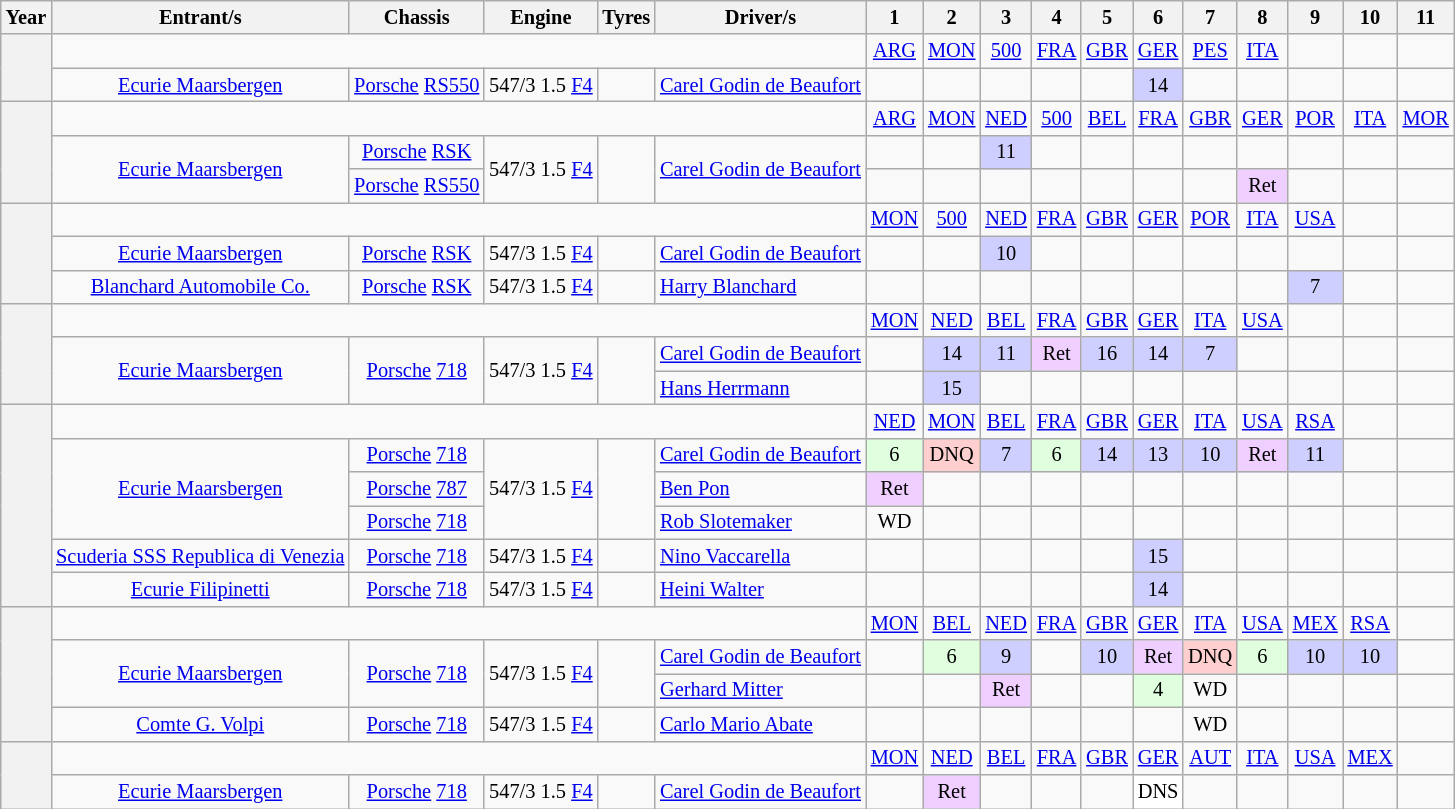<table class="wikitable" style="text-align:center; font-size:85%">
<tr>
<th>Year</th>
<th>Entrant/s</th>
<th>Chassis</th>
<th>Engine</th>
<th>Tyres</th>
<th>Driver/s</th>
<th>1</th>
<th>2</th>
<th>3</th>
<th>4</th>
<th>5</th>
<th>6</th>
<th>7</th>
<th>8</th>
<th>9</th>
<th>10</th>
<th>11</th>
</tr>
<tr>
<th rowspan=2></th>
<td colspan=5></td>
<td><a href='#'>ARG</a></td>
<td><a href='#'>MON</a></td>
<td><a href='#'>500</a></td>
<td><a href='#'>FRA</a></td>
<td><a href='#'>GBR</a></td>
<td><a href='#'>GER</a></td>
<td><a href='#'>PES</a></td>
<td><a href='#'>ITA</a></td>
<td></td>
<td></td>
<td></td>
</tr>
<tr>
<td><a href='#'>Ecurie Maarsbergen</a></td>
<td><a href='#'>Porsche</a> <a href='#'>RS550</a></td>
<td>547/3 1.5 <a href='#'>F4</a></td>
<td></td>
<td style="text-align:left"> <a href='#'>Carel Godin de Beaufort</a></td>
<td></td>
<td></td>
<td></td>
<td></td>
<td></td>
<td style="background:#CFCFFF;">14</td>
<td></td>
<td></td>
<td></td>
<td></td>
<td></td>
</tr>
<tr>
<th rowspan=3></th>
<td colspan=5></td>
<td><a href='#'>ARG</a></td>
<td><a href='#'>MON</a></td>
<td><a href='#'>NED</a></td>
<td><a href='#'>500</a></td>
<td><a href='#'>BEL</a></td>
<td><a href='#'>FRA</a></td>
<td><a href='#'>GBR</a></td>
<td><a href='#'>GER</a></td>
<td><a href='#'>POR</a></td>
<td><a href='#'>ITA</a></td>
<td><a href='#'>MOR</a></td>
</tr>
<tr>
<td rowspan=2><a href='#'>Ecurie Maarsbergen</a></td>
<td><a href='#'>Porsche</a> <a href='#'>RSK</a></td>
<td rowspan=2>547/3 1.5 <a href='#'>F4</a></td>
<td rowspan=2></td>
<td rowspan=2 style="text-align:left"> <a href='#'>Carel Godin de Beaufort</a></td>
<td></td>
<td></td>
<td style="background:#CFCFFF;">11</td>
<td></td>
<td></td>
<td></td>
<td></td>
<td></td>
<td></td>
<td></td>
<td></td>
</tr>
<tr>
<td><a href='#'>Porsche</a> <a href='#'>RS550</a></td>
<td></td>
<td></td>
<td></td>
<td></td>
<td></td>
<td></td>
<td></td>
<td style="background:#EFCFFF;">Ret</td>
<td></td>
<td></td>
<td></td>
</tr>
<tr>
<th rowspan=3></th>
<td colspan=5></td>
<td><a href='#'>MON</a></td>
<td><a href='#'>500</a></td>
<td><a href='#'>NED</a></td>
<td><a href='#'>FRA</a></td>
<td><a href='#'>GBR</a></td>
<td><a href='#'>GER</a></td>
<td><a href='#'>POR</a></td>
<td><a href='#'>ITA</a></td>
<td><a href='#'>USA</a></td>
<td></td>
<td></td>
</tr>
<tr>
<td><a href='#'>Ecurie Maarsbergen</a></td>
<td><a href='#'>Porsche</a> <a href='#'>RSK</a></td>
<td>547/3 1.5 <a href='#'>F4</a></td>
<td></td>
<td style="text-align:left"> <a href='#'>Carel Godin de Beaufort</a></td>
<td></td>
<td></td>
<td style="background:#CFCFFF;">10</td>
<td></td>
<td></td>
<td></td>
<td></td>
<td></td>
<td></td>
<td></td>
<td></td>
</tr>
<tr>
<td><a href='#'>Blanchard Automobile Co.</a></td>
<td><a href='#'>Porsche</a> <a href='#'>RSK</a></td>
<td>547/3 1.5 <a href='#'>F4</a></td>
<td></td>
<td style="text-align:left"> <a href='#'>Harry Blanchard</a></td>
<td></td>
<td></td>
<td></td>
<td></td>
<td></td>
<td></td>
<td></td>
<td></td>
<td style="background:#CFCFFF;">7</td>
<td></td>
<td></td>
</tr>
<tr>
<th rowspan=3></th>
<td colspan=5></td>
<td><a href='#'>MON</a></td>
<td><a href='#'>NED</a></td>
<td><a href='#'>BEL</a></td>
<td><a href='#'>FRA</a></td>
<td><a href='#'>GBR</a></td>
<td><a href='#'>GER</a></td>
<td><a href='#'>ITA</a></td>
<td><a href='#'>USA</a></td>
<td></td>
<td></td>
<td></td>
</tr>
<tr>
<td rowspan=2><a href='#'>Ecurie Maarsbergen</a></td>
<td rowspan=2><a href='#'>Porsche</a> <a href='#'>718</a></td>
<td rowspan=2>547/3 1.5 <a href='#'>F4</a></td>
<td rowspan=2></td>
<td style="text-align:left"> <a href='#'>Carel Godin de Beaufort</a></td>
<td></td>
<td style="background:#CFCFFF;">14</td>
<td style="background:#CFCFFF;">11</td>
<td style="background:#EFCFFF;">Ret</td>
<td style="background:#CFCFFF;">16</td>
<td style="background:#CFCFFF;">14</td>
<td style="background:#CFCFFF;">7</td>
<td></td>
<td></td>
<td></td>
<td></td>
</tr>
<tr>
<td style="text-align:left"> <a href='#'>Hans Herrmann</a></td>
<td></td>
<td style="background:#CFCFFF;">15</td>
<td></td>
<td></td>
<td></td>
<td></td>
<td></td>
<td></td>
<td></td>
<td></td>
<td></td>
</tr>
<tr>
<th rowspan=6></th>
<td colspan=5></td>
<td><a href='#'>NED</a></td>
<td><a href='#'>MON</a></td>
<td><a href='#'>BEL</a></td>
<td><a href='#'>FRA</a></td>
<td><a href='#'>GBR</a></td>
<td><a href='#'>GER</a></td>
<td><a href='#'>ITA</a></td>
<td><a href='#'>USA</a></td>
<td><a href='#'>RSA</a></td>
<td></td>
<td></td>
</tr>
<tr>
<td rowspan=3><a href='#'>Ecurie Maarsbergen</a></td>
<td><a href='#'>Porsche</a> <a href='#'>718</a></td>
<td rowspan=3>547/3 1.5 <a href='#'>F4</a></td>
<td rowspan=3></td>
<td style="text-align:left"> <a href='#'>Carel Godin de Beaufort</a></td>
<td style="background:#DFFFDF;">6</td>
<td style="background:#FFCFCF;">DNQ</td>
<td style="background:#CFCFFF;">7</td>
<td style="background:#DFFFDF;">6</td>
<td style="background:#CFCFFF;">14</td>
<td style="background:#CFCFFF;">13</td>
<td style="background:#CFCFFF;">10</td>
<td style="background:#EFCFFF;">Ret</td>
<td style="background:#CFCFFF;">11</td>
<td></td>
<td></td>
</tr>
<tr>
<td><a href='#'>Porsche</a> <a href='#'>787</a></td>
<td style="text-align:left"> <a href='#'>Ben Pon</a></td>
<td style="background:#EFCFFF;">Ret</td>
<td></td>
<td></td>
<td></td>
<td></td>
<td></td>
<td></td>
<td></td>
<td></td>
<td></td>
<td></td>
</tr>
<tr>
<td><a href='#'>Porsche</a> <a href='#'>718</a></td>
<td style="text-align:left"> <a href='#'>Rob Slotemaker</a></td>
<td>WD</td>
<td></td>
<td></td>
<td></td>
<td></td>
<td></td>
<td></td>
<td></td>
<td></td>
<td></td>
<td></td>
</tr>
<tr>
<td><a href='#'>Scuderia SSS Republica di Venezia</a></td>
<td><a href='#'>Porsche</a> <a href='#'>718</a></td>
<td>547/3 1.5 <a href='#'>F4</a></td>
<td></td>
<td style="text-align:left"> <a href='#'>Nino Vaccarella</a></td>
<td></td>
<td></td>
<td></td>
<td></td>
<td></td>
<td style="background:#CFCFFF;">15</td>
<td></td>
<td></td>
<td></td>
<td></td>
<td></td>
</tr>
<tr>
<td><a href='#'>Ecurie Filipinetti</a></td>
<td><a href='#'>Porsche</a> <a href='#'>718</a></td>
<td>547/3 1.5 <a href='#'>F4</a></td>
<td></td>
<td style="text-align:left"> <a href='#'>Heini Walter</a></td>
<td></td>
<td></td>
<td></td>
<td></td>
<td></td>
<td style="background:#CFCFFF;">14</td>
<td></td>
<td></td>
<td></td>
<td></td>
<td></td>
</tr>
<tr>
<th rowspan=4></th>
<td colspan=5></td>
<td><a href='#'>MON</a></td>
<td><a href='#'>BEL</a></td>
<td><a href='#'>NED</a></td>
<td><a href='#'>FRA</a></td>
<td><a href='#'>GBR</a></td>
<td><a href='#'>GER</a></td>
<td><a href='#'>ITA</a></td>
<td><a href='#'>USA</a></td>
<td><a href='#'>MEX</a></td>
<td><a href='#'>RSA</a></td>
<td></td>
</tr>
<tr>
<td rowspan=2><a href='#'>Ecurie Maarsbergen</a></td>
<td rowspan=2><a href='#'>Porsche</a> <a href='#'>718</a></td>
<td rowspan=2>547/3 1.5 <a href='#'>F4</a></td>
<td rowspan=2></td>
<td style="text-align:left"> <a href='#'>Carel Godin de Beaufort</a></td>
<td></td>
<td style="background:#DFFFDF;">6</td>
<td style="background:#CFCFFF;">9</td>
<td></td>
<td style="background:#CFCFFF;">10</td>
<td style="background:#EFCFFF;">Ret</td>
<td style="background:#FFCFCF;">DNQ</td>
<td style="background:#DFFFDF;">6</td>
<td style="background:#CFCFFF;">10</td>
<td style="background:#CFCFFF;">10</td>
<td></td>
</tr>
<tr>
<td style="text-align:left"> <a href='#'>Gerhard Mitter</a></td>
<td></td>
<td></td>
<td style="background:#EFCFFF;">Ret</td>
<td></td>
<td></td>
<td style="background:#DFFFDF;">4</td>
<td>WD</td>
<td></td>
<td></td>
<td></td>
<td></td>
</tr>
<tr>
<td><a href='#'>Comte G. Volpi</a></td>
<td><a href='#'>Porsche</a> <a href='#'>718</a></td>
<td>547/3 1.5 <a href='#'>F4</a></td>
<td></td>
<td style="text-align:left"> <a href='#'>Carlo Mario Abate</a></td>
<td></td>
<td></td>
<td></td>
<td></td>
<td></td>
<td></td>
<td>WD</td>
<td></td>
<td></td>
<td></td>
<td></td>
</tr>
<tr>
<th rowspan=2></th>
<td colspan=5></td>
<td><a href='#'>MON</a></td>
<td><a href='#'>NED</a></td>
<td><a href='#'>BEL</a></td>
<td><a href='#'>FRA</a></td>
<td><a href='#'>GBR</a></td>
<td><a href='#'>GER</a></td>
<td><a href='#'>AUT</a></td>
<td><a href='#'>ITA</a></td>
<td><a href='#'>USA</a></td>
<td><a href='#'>MEX</a></td>
<td></td>
</tr>
<tr>
<td><a href='#'>Ecurie Maarsbergen</a></td>
<td><a href='#'>Porsche</a> <a href='#'>718</a></td>
<td>547/3 1.5 <a href='#'>F4</a></td>
<td></td>
<td style="text-align:left"> <a href='#'>Carel Godin de Beaufort</a></td>
<td></td>
<td style="background:#EFCFFF;">Ret</td>
<td></td>
<td></td>
<td></td>
<td style="background:#FFFFFF;">DNS</td>
<td></td>
<td></td>
<td></td>
<td></td>
<td></td>
</tr>
</table>
